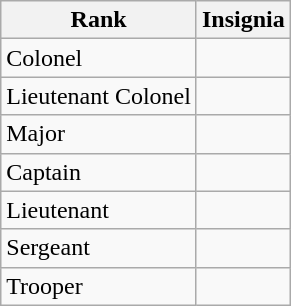<table class="wikitable">
<tr>
<th>Rank</th>
<th>Insignia</th>
</tr>
<tr>
<td>Colonel</td>
<td style="text-align:center;"></td>
</tr>
<tr>
<td>Lieutenant Colonel</td>
<td style="text-align:center;"></td>
</tr>
<tr>
<td>Major</td>
<td style="text-align:center;"></td>
</tr>
<tr>
<td>Captain</td>
<td style="text-align:center;"></td>
</tr>
<tr>
<td>Lieutenant</td>
<td style="text-align:center;"></td>
</tr>
<tr>
<td>Sergeant</td>
<td></td>
</tr>
<tr>
<td>Trooper</td>
<td></td>
</tr>
</table>
